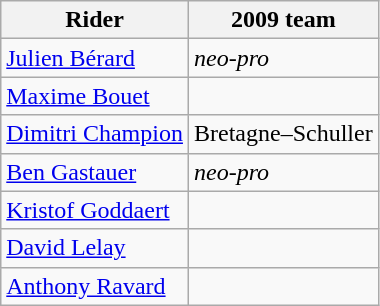<table class="wikitable">
<tr>
<th>Rider</th>
<th>2009 team</th>
</tr>
<tr>
<td><a href='#'>Julien Bérard</a></td>
<td><em>neo-pro</em></td>
</tr>
<tr>
<td><a href='#'>Maxime Bouet</a></td>
<td></td>
</tr>
<tr>
<td><a href='#'>Dimitri Champion</a></td>
<td>Bretagne–Schuller</td>
</tr>
<tr>
<td><a href='#'>Ben Gastauer</a></td>
<td><em>neo-pro</em></td>
</tr>
<tr>
<td><a href='#'>Kristof Goddaert</a></td>
<td></td>
</tr>
<tr>
<td><a href='#'>David Lelay</a></td>
<td></td>
</tr>
<tr>
<td><a href='#'>Anthony Ravard</a></td>
<td></td>
</tr>
</table>
